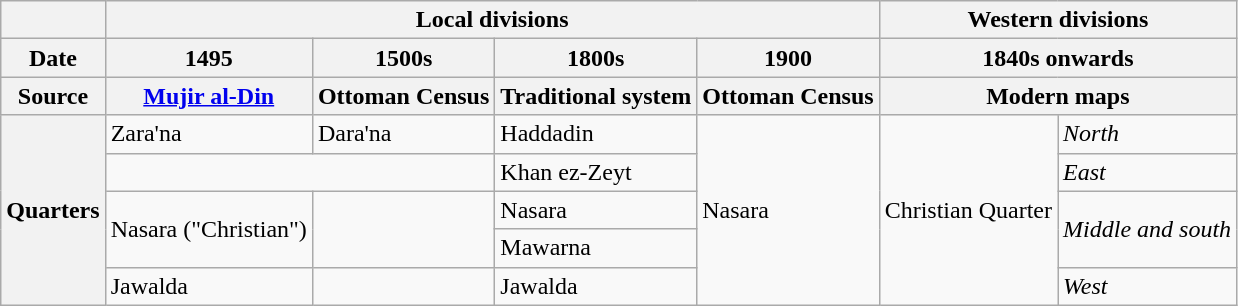<table class="wikitable">
<tr>
<th></th>
<th colspan="4">Local divisions</th>
<th colspan="2">Western divisions</th>
</tr>
<tr>
<th>Date</th>
<th>1495</th>
<th>1500s</th>
<th>1800s</th>
<th>1900</th>
<th colspan="2">1840s onwards</th>
</tr>
<tr>
<th>Source</th>
<th><a href='#'>Mujir al-Din</a></th>
<th>Ottoman Census</th>
<th>Traditional system</th>
<th>Ottoman Census</th>
<th colspan="2">Modern maps</th>
</tr>
<tr>
<th rowspan="5">Quarters</th>
<td>Zara'na</td>
<td>Dara'na</td>
<td>Haddadin</td>
<td rowspan="5">Nasara</td>
<td rowspan="5">Christian Quarter</td>
<td><em>North</em></td>
</tr>
<tr>
<td colspan="2"></td>
<td>Khan ez-Zeyt</td>
<td><em>East</em></td>
</tr>
<tr>
<td rowspan="2">Nasara ("Christian")</td>
<td rowspan="2"></td>
<td>Nasara</td>
<td rowspan="2"><em>Middle and south</em></td>
</tr>
<tr>
<td>Mawarna</td>
</tr>
<tr>
<td>Jawalda</td>
<td></td>
<td>Jawalda</td>
<td><em>West</em></td>
</tr>
</table>
